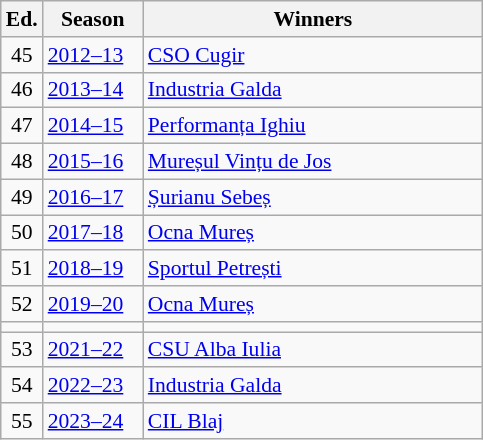<table class="wikitable" style="font-size:90%">
<tr>
<th><abbr>Ed.</abbr></th>
<th width="60">Season</th>
<th width="220">Winners</th>
</tr>
<tr>
<td align=center>45</td>
<td><a href='#'>2012–13</a></td>
<td><a href='#'>CSO Cugir</a></td>
</tr>
<tr>
<td align=center>46</td>
<td><a href='#'>2013–14</a></td>
<td><a href='#'>Industria Galda</a></td>
</tr>
<tr>
<td align=center>47</td>
<td><a href='#'>2014–15</a></td>
<td><a href='#'>Performanța Ighiu</a></td>
</tr>
<tr>
<td align=center>48</td>
<td><a href='#'>2015–16</a></td>
<td><a href='#'>Mureșul Vințu de Jos</a></td>
</tr>
<tr>
<td align=center>49</td>
<td><a href='#'>2016–17</a></td>
<td><a href='#'>Șurianu Sebeș</a></td>
</tr>
<tr>
<td align=center>50</td>
<td><a href='#'>2017–18</a></td>
<td><a href='#'>Ocna Mureș</a></td>
</tr>
<tr>
<td align=center>51</td>
<td><a href='#'>2018–19</a></td>
<td><a href='#'>Sportul Petrești</a></td>
</tr>
<tr>
<td align=center>52</td>
<td><a href='#'>2019–20</a></td>
<td><a href='#'>Ocna Mureș</a></td>
</tr>
<tr>
<td align=center></td>
<td></td>
<td></td>
</tr>
<tr>
<td align=center>53</td>
<td><a href='#'>2021–22</a></td>
<td><a href='#'>CSU Alba Iulia</a></td>
</tr>
<tr>
<td align=center>54</td>
<td><a href='#'>2022–23</a></td>
<td><a href='#'>Industria Galda</a></td>
</tr>
<tr>
<td align=center>55</td>
<td><a href='#'>2023–24</a></td>
<td><a href='#'>CIL Blaj</a></td>
</tr>
</table>
